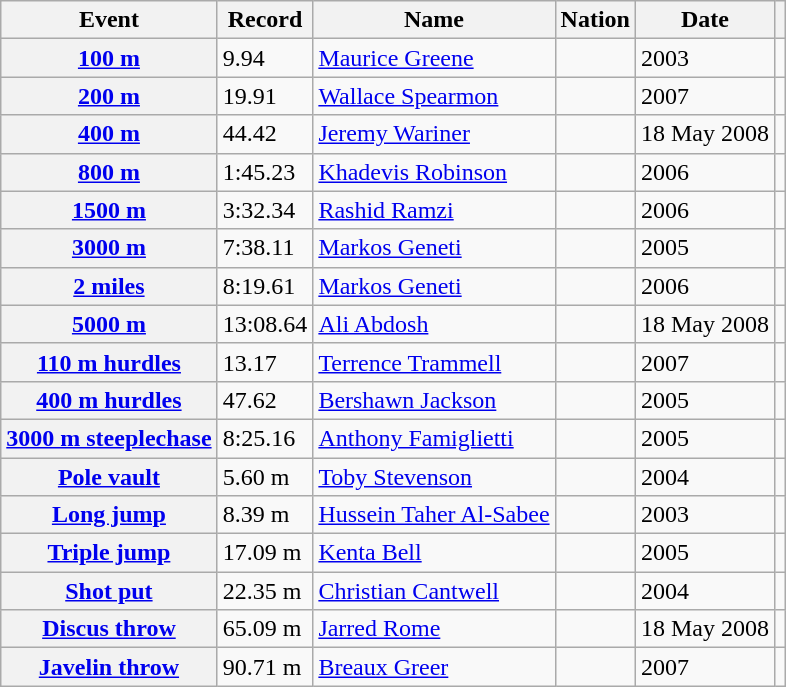<table class="wikitable plainrowheaders sticky-header">
<tr>
<th scope="col">Event</th>
<th scope="col">Record</th>
<th scope="col">Name</th>
<th scope="col">Nation</th>
<th scope="col">Date</th>
<th scope="col"></th>
</tr>
<tr>
<th scope="row"><a href='#'>100 m</a></th>
<td>9.94</td>
<td><a href='#'>Maurice Greene</a></td>
<td></td>
<td>2003</td>
<td></td>
</tr>
<tr>
<th scope="row"><a href='#'>200 m</a></th>
<td>19.91</td>
<td><a href='#'>Wallace Spearmon</a></td>
<td></td>
<td>2007</td>
<td></td>
</tr>
<tr>
<th scope="row"><a href='#'>400 m</a></th>
<td>44.42</td>
<td><a href='#'>Jeremy Wariner</a></td>
<td></td>
<td>18 May 2008</td>
<td></td>
</tr>
<tr>
<th scope="row"><a href='#'>800 m</a></th>
<td>1:45.23</td>
<td><a href='#'>Khadevis Robinson</a></td>
<td></td>
<td>2006</td>
<td></td>
</tr>
<tr>
<th scope="row"><a href='#'>1500 m</a></th>
<td>3:32.34</td>
<td><a href='#'>Rashid Ramzi</a></td>
<td></td>
<td>2006</td>
<td></td>
</tr>
<tr>
<th scope="row"><a href='#'>3000 m</a></th>
<td>7:38.11</td>
<td><a href='#'>Markos Geneti</a></td>
<td></td>
<td>2005</td>
<td></td>
</tr>
<tr>
<th scope="row"><a href='#'>2 miles</a></th>
<td>8:19.61</td>
<td><a href='#'>Markos Geneti</a></td>
<td></td>
<td>2006</td>
<td></td>
</tr>
<tr>
<th scope="row"><a href='#'>5000 m</a></th>
<td>13:08.64</td>
<td><a href='#'>Ali Abdosh</a></td>
<td></td>
<td>18 May 2008</td>
<td></td>
</tr>
<tr>
<th scope="row"><a href='#'>110 m hurdles</a></th>
<td>13.17</td>
<td><a href='#'>Terrence Trammell</a></td>
<td></td>
<td>2007</td>
<td></td>
</tr>
<tr>
<th scope="row"><a href='#'>400 m hurdles</a></th>
<td>47.62</td>
<td><a href='#'>Bershawn Jackson</a></td>
<td></td>
<td>2005</td>
<td></td>
</tr>
<tr>
<th scope="row"><a href='#'>3000 m steeplechase</a></th>
<td>8:25.16</td>
<td><a href='#'>Anthony Famiglietti</a></td>
<td></td>
<td>2005</td>
<td></td>
</tr>
<tr>
<th scope="row"><a href='#'>Pole vault</a></th>
<td>5.60 m</td>
<td><a href='#'>Toby Stevenson</a></td>
<td></td>
<td>2004</td>
<td></td>
</tr>
<tr>
<th scope="row"><a href='#'>Long jump</a></th>
<td>8.39 m</td>
<td><a href='#'>Hussein Taher Al-Sabee</a></td>
<td></td>
<td>2003</td>
<td></td>
</tr>
<tr>
<th scope="row"><a href='#'>Triple jump</a></th>
<td>17.09 m</td>
<td><a href='#'>Kenta Bell</a></td>
<td></td>
<td>2005</td>
<td></td>
</tr>
<tr>
<th scope="row"><a href='#'>Shot put</a></th>
<td>22.35 m</td>
<td><a href='#'>Christian Cantwell</a></td>
<td></td>
<td>2004</td>
<td></td>
</tr>
<tr>
<th scope="row"><a href='#'>Discus throw</a></th>
<td>65.09 m</td>
<td><a href='#'>Jarred Rome</a></td>
<td></td>
<td>18 May 2008</td>
<td></td>
</tr>
<tr>
<th scope="row"><a href='#'>Javelin throw</a></th>
<td>90.71 m</td>
<td><a href='#'>Breaux Greer</a></td>
<td></td>
<td>2007</td>
<td></td>
</tr>
</table>
